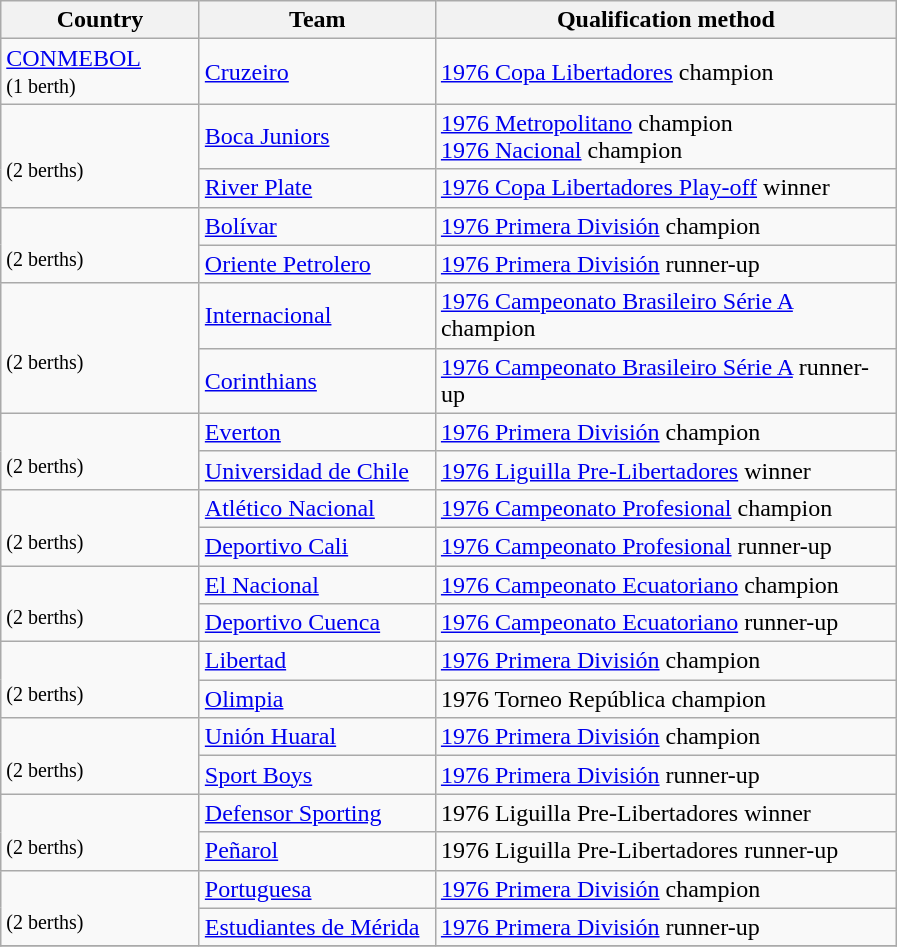<table class="wikitable">
<tr>
<th width=125>Country</th>
<th width=150>Team</th>
<th width=300>Qualification method</th>
</tr>
<tr>
<td><a href='#'>CONMEBOL</a><br><small>(1 berth)</small></td>
<td><a href='#'>Cruzeiro</a></td>
<td><a href='#'>1976 Copa Libertadores</a> champion</td>
</tr>
<tr>
<td rowspan="2"><br><small>(2 berths)</small></td>
<td><a href='#'>Boca Juniors</a></td>
<td><a href='#'>1976 Metropolitano</a> champion<br><a href='#'>1976 Nacional</a> champion</td>
</tr>
<tr>
<td><a href='#'>River Plate</a></td>
<td><a href='#'>1976 Copa Libertadores Play-off</a> winner</td>
</tr>
<tr>
<td rowspan="2"><br><small>(2 berths)</small></td>
<td><a href='#'>Bolívar</a></td>
<td><a href='#'>1976 Primera División</a> champion</td>
</tr>
<tr>
<td><a href='#'>Oriente Petrolero</a></td>
<td><a href='#'>1976 Primera División</a> runner-up</td>
</tr>
<tr>
<td rowspan="2"><br><small>(2 berths)</small></td>
<td><a href='#'>Internacional</a></td>
<td><a href='#'>1976 Campeonato Brasileiro Série A</a> champion</td>
</tr>
<tr>
<td><a href='#'>Corinthians</a></td>
<td><a href='#'>1976 Campeonato Brasileiro Série A</a> runner-up</td>
</tr>
<tr>
<td rowspan="2"><br><small>(2 berths)</small></td>
<td><a href='#'>Everton</a></td>
<td><a href='#'>1976 Primera División</a> champion</td>
</tr>
<tr>
<td><a href='#'>Universidad de Chile</a></td>
<td><a href='#'>1976 Liguilla Pre-Libertadores</a> winner</td>
</tr>
<tr>
<td rowspan="2"><br><small>(2 berths)</small></td>
<td><a href='#'>Atlético Nacional</a></td>
<td><a href='#'>1976 Campeonato Profesional</a> champion</td>
</tr>
<tr>
<td><a href='#'>Deportivo Cali</a></td>
<td><a href='#'>1976 Campeonato Profesional</a> runner-up</td>
</tr>
<tr>
<td rowspan="2"><br><small>(2 berths)</small></td>
<td><a href='#'>El Nacional</a></td>
<td><a href='#'>1976 Campeonato Ecuatoriano</a> champion</td>
</tr>
<tr>
<td><a href='#'>Deportivo Cuenca</a></td>
<td><a href='#'>1976 Campeonato Ecuatoriano</a> runner-up</td>
</tr>
<tr>
<td rowspan="2"><br><small>(2 berths)</small></td>
<td><a href='#'>Libertad</a></td>
<td><a href='#'>1976 Primera División</a> champion</td>
</tr>
<tr>
<td><a href='#'>Olimpia</a></td>
<td>1976 Torneo República champion</td>
</tr>
<tr>
<td rowspan="2"><br><small>(2 berths)</small></td>
<td><a href='#'>Unión Huaral</a></td>
<td><a href='#'>1976 Primera División</a> champion</td>
</tr>
<tr>
<td><a href='#'>Sport Boys</a></td>
<td><a href='#'>1976 Primera División</a> runner-up</td>
</tr>
<tr>
<td rowspan="2"><br><small>(2 berths)</small></td>
<td><a href='#'>Defensor Sporting</a></td>
<td>1976 Liguilla Pre-Libertadores winner</td>
</tr>
<tr>
<td><a href='#'>Peñarol</a></td>
<td>1976 Liguilla Pre-Libertadores runner-up</td>
</tr>
<tr>
<td rowspan="2"><br><small>(2 berths)</small></td>
<td><a href='#'>Portuguesa</a></td>
<td><a href='#'>1976 Primera División</a> champion</td>
</tr>
<tr>
<td><a href='#'>Estudiantes de Mérida</a></td>
<td><a href='#'>1976 Primera División</a> runner-up</td>
</tr>
<tr>
</tr>
</table>
